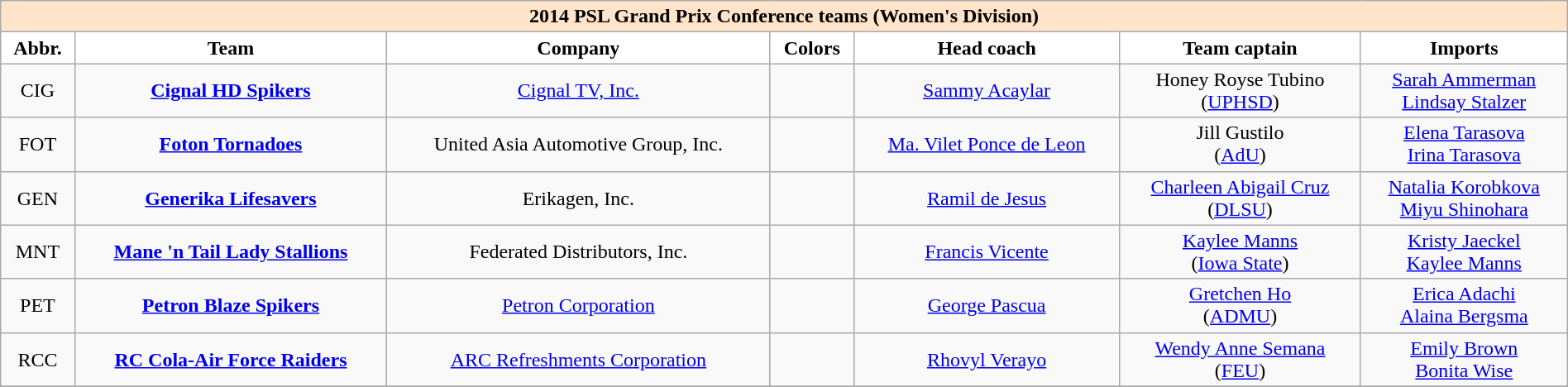<table class="wikitable" style="width:100%; text-align:left">
<tr>
<th style=background:#FFE4C9 colspan=7><span>2014 PSL Grand Prix Conference teams (Women's Division)</span></th>
</tr>
<tr>
<th style="background:white">Abbr.</th>
<th style="background:white">Team</th>
<th style="background:white">Company</th>
<th style="background:white">Colors</th>
<th style="background:white">Head coach</th>
<th style="background:white">Team captain</th>
<th style="background:white">Imports</th>
</tr>
<tr>
<td align=center>CIG</td>
<td align=center><strong><a href='#'>Cignal HD Spikers</a></strong></td>
<td align=center><a href='#'>Cignal TV, Inc.</a></td>
<td align=center> </td>
<td align=center><a href='#'>Sammy Acaylar</a></td>
<td align=center>Honey Royse Tubino<br>(<a href='#'>UPHSD</a>)</td>
<td align=center><a href='#'>Sarah Ammerman</a> <br><a href='#'>Lindsay Stalzer</a> </td>
</tr>
<tr>
<td align=center>FOT</td>
<td align=center><strong><a href='#'>Foton Tornadoes</a></strong></td>
<td align=center>United Asia Automotive Group, Inc.</td>
<td align=center>  </td>
<td align=center><a href='#'>Ma. Vilet Ponce de Leon</a></td>
<td align=center>Jill Gustilo<br>(<a href='#'>AdU</a>)</td>
<td align=center><a href='#'>Elena Tarasova</a> <br><a href='#'>Irina Tarasova</a> </td>
</tr>
<tr>
<td align=center>GEN</td>
<td align=center><strong><a href='#'>Generika Lifesavers</a></strong></td>
<td align=center>Erikagen, Inc.</td>
<td align=center>  </td>
<td align=center><a href='#'>Ramil de Jesus</a></td>
<td align=center><a href='#'>Charleen Abigail Cruz</a><br>(<a href='#'>DLSU</a>)</td>
<td align=center><a href='#'>Natalia Korobkova</a> <br><a href='#'>Miyu Shinohara</a> </td>
</tr>
<tr>
<td align=center>MNT</td>
<td align=center><strong><a href='#'>Mane 'n Tail Lady Stallions</a></strong></td>
<td align=center>Federated Distributors, Inc.</td>
<td align=center>  </td>
<td align=center><a href='#'>Francis Vicente</a></td>
<td align=center><a href='#'>Kaylee Manns</a> <br>(<a href='#'>Iowa State</a>)</td>
<td align=center><a href='#'>Kristy Jaeckel</a> <br><a href='#'>Kaylee Manns</a> </td>
</tr>
<tr>
<td align=center>PET</td>
<td align=center><strong><a href='#'>Petron Blaze Spikers</a></strong></td>
<td align=center><a href='#'>Petron Corporation</a></td>
<td align=center>  </td>
<td align=center><a href='#'>George Pascua</a></td>
<td align=center><a href='#'>Gretchen Ho</a><br>(<a href='#'>ADMU</a>)</td>
<td align=center><a href='#'>Erica Adachi</a> <br><a href='#'>Alaina Bergsma</a> </td>
</tr>
<tr>
<td align=center>RCC</td>
<td align=center><strong><a href='#'>RC Cola-Air Force Raiders</a></strong></td>
<td align=center><a href='#'>ARC Refreshments Corporation</a></td>
<td align=center>  </td>
<td align=center><a href='#'>Rhovyl Verayo</a></td>
<td align=center><a href='#'>Wendy Anne Semana</a><br>(<a href='#'>FEU</a>)</td>
<td align=center><a href='#'>Emily Brown</a> <br><a href='#'>Bonita Wise</a> </td>
</tr>
<tr>
</tr>
</table>
